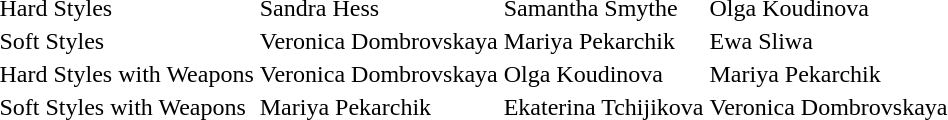<table>
<tr>
<td>Hard Styles</td>
<td>Sandra Hess </td>
<td>Samantha Smythe </td>
<td>Olga Koudinova </td>
</tr>
<tr>
<td>Soft Styles</td>
<td>Veronica Dombrovskaya </td>
<td>Mariya Pekarchik </td>
<td>Ewa Sliwa </td>
</tr>
<tr>
<td>Hard Styles with Weapons</td>
<td>Veronica Dombrovskaya </td>
<td>Olga Koudinova </td>
<td>Mariya Pekarchik </td>
</tr>
<tr>
<td>Soft Styles with Weapons</td>
<td>Mariya Pekarchik </td>
<td>Ekaterina Tchijikova </td>
<td>Veronica Dombrovskaya </td>
</tr>
<tr>
</tr>
</table>
